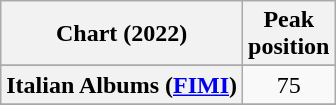<table class="wikitable sortable plainrowheaders" style="text-align:center">
<tr>
<th scope="col">Chart (2022)</th>
<th scope="col">Peak<br>position</th>
</tr>
<tr>
</tr>
<tr>
</tr>
<tr>
</tr>
<tr>
</tr>
<tr>
<th scope="row">Italian Albums (<a href='#'>FIMI</a>)</th>
<td>75</td>
</tr>
<tr>
</tr>
<tr>
</tr>
<tr>
</tr>
<tr>
</tr>
<tr>
</tr>
</table>
